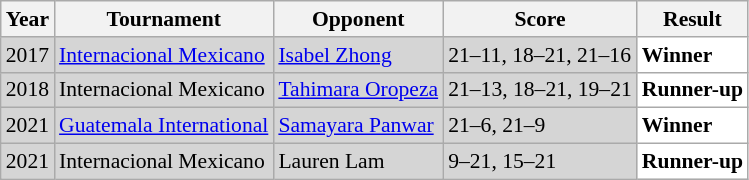<table class="sortable wikitable" style="font-size: 90%;">
<tr>
<th>Year</th>
<th>Tournament</th>
<th>Opponent</th>
<th>Score</th>
<th>Result</th>
</tr>
<tr style="background:#D5D5D5">
<td align="center">2017</td>
<td align="left"><a href='#'>Internacional Mexicano</a></td>
<td align="left"> <a href='#'>Isabel Zhong</a></td>
<td align="left">21–11, 18–21, 21–16</td>
<td style="text-align:left; background:white"> <strong>Winner</strong></td>
</tr>
<tr style="background:#D5D5D5">
<td align="center">2018</td>
<td align="left">Internacional Mexicano</td>
<td align="left"> <a href='#'>Tahimara Oropeza</a></td>
<td align="left">21–13, 18–21, 19–21</td>
<td style="text-align:left; background:white"> <strong>Runner-up</strong></td>
</tr>
<tr style="background:#D5D5D5">
<td align="center">2021</td>
<td align="left"><a href='#'>Guatemala International</a></td>
<td align="left"> <a href='#'>Samayara Panwar</a></td>
<td align="left">21–6, 21–9</td>
<td style="text-align:left; background:white"> <strong>Winner</strong></td>
</tr>
<tr style="background:#D5D5D5">
<td align="center">2021</td>
<td align="left">Internacional Mexicano</td>
<td align="left"> Lauren Lam</td>
<td align="left">9–21, 15–21</td>
<td style="text-align:left; background:white"> <strong>Runner-up</strong></td>
</tr>
</table>
